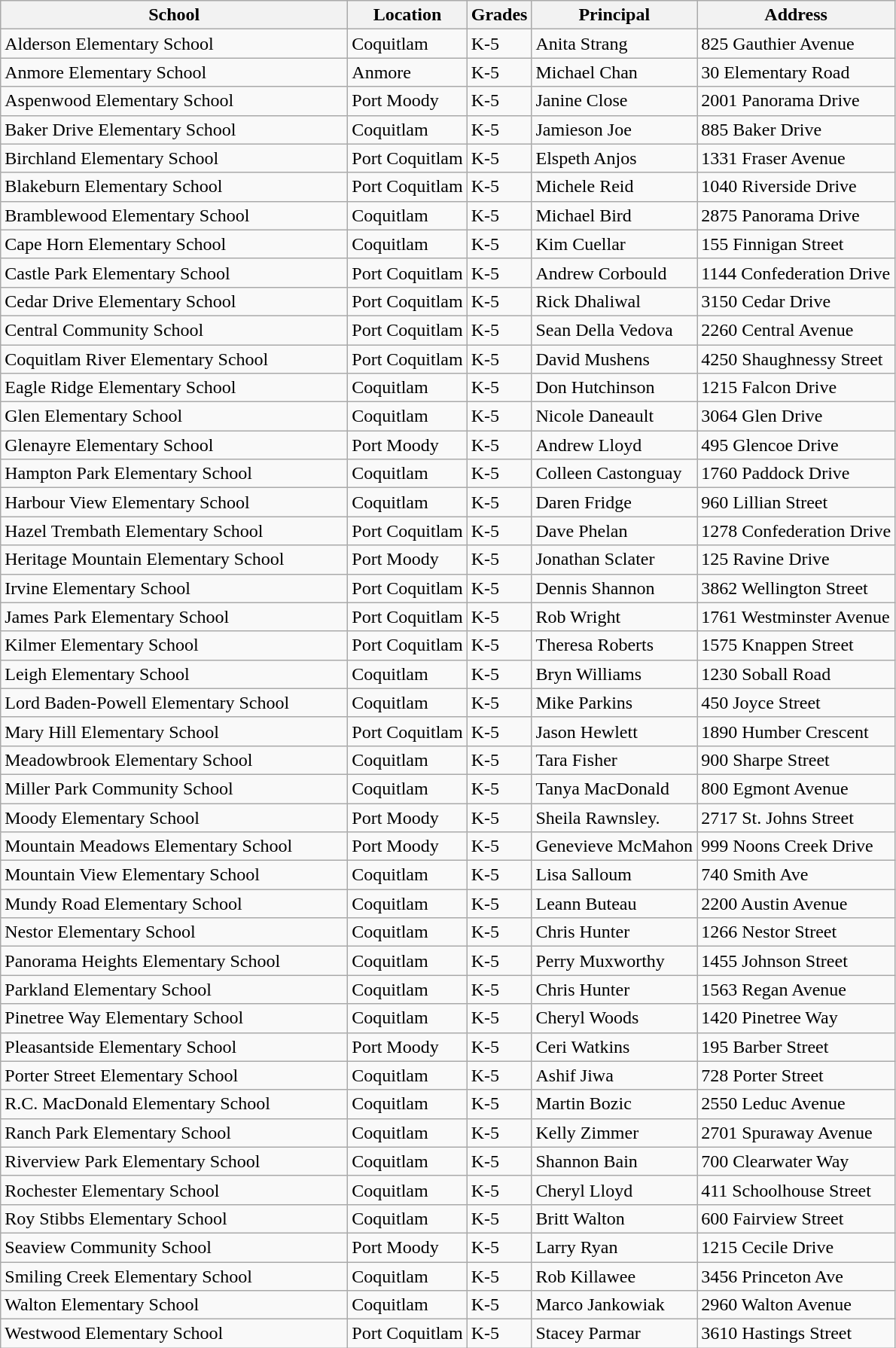<table class="wikitable">
<tr>
<th width=300>School</th>
<th>Location</th>
<th>Grades</th>
<th>Principal</th>
<th>Address</th>
</tr>
<tr>
<td>Alderson Elementary School</td>
<td>Coquitlam</td>
<td>K-5</td>
<td>Anita Strang</td>
<td>825 Gauthier Avenue</td>
</tr>
<tr>
<td>Anmore Elementary School</td>
<td>Anmore</td>
<td>K-5</td>
<td>Michael Chan</td>
<td>30 Elementary Road</td>
</tr>
<tr>
<td>Aspenwood Elementary School</td>
<td>Port Moody</td>
<td>K-5</td>
<td>Janine Close</td>
<td>2001 Panorama Drive</td>
</tr>
<tr>
<td>Baker Drive Elementary School</td>
<td>Coquitlam</td>
<td>K-5</td>
<td>Jamieson Joe</td>
<td>885 Baker Drive</td>
</tr>
<tr>
<td>Birchland Elementary School</td>
<td>Port Coquitlam</td>
<td>K-5</td>
<td>Elspeth Anjos</td>
<td>1331 Fraser Avenue</td>
</tr>
<tr>
<td>Blakeburn Elementary School</td>
<td>Port Coquitlam</td>
<td>K-5</td>
<td>Michele Reid</td>
<td>1040 Riverside Drive</td>
</tr>
<tr>
<td>Bramblewood Elementary School</td>
<td>Coquitlam</td>
<td>K-5</td>
<td>Michael Bird</td>
<td>2875 Panorama Drive</td>
</tr>
<tr>
<td>Cape Horn Elementary School</td>
<td>Coquitlam</td>
<td>K-5</td>
<td>Kim Cuellar</td>
<td>155 Finnigan Street</td>
</tr>
<tr>
<td>Castle Park Elementary School</td>
<td>Port Coquitlam</td>
<td>K-5</td>
<td>Andrew Corbould</td>
<td>1144 Confederation Drive</td>
</tr>
<tr>
<td>Cedar Drive Elementary School</td>
<td>Port Coquitlam</td>
<td>K-5</td>
<td>Rick Dhaliwal</td>
<td>3150 Cedar Drive</td>
</tr>
<tr>
<td>Central Community School</td>
<td>Port Coquitlam</td>
<td>K-5</td>
<td>Sean Della Vedova</td>
<td>2260 Central Avenue</td>
</tr>
<tr>
<td>Coquitlam River Elementary School</td>
<td>Port Coquitlam</td>
<td>K-5</td>
<td>David Mushens</td>
<td>4250 Shaughnessy Street</td>
</tr>
<tr>
<td>Eagle Ridge Elementary School</td>
<td>Coquitlam</td>
<td>K-5</td>
<td>Don Hutchinson</td>
<td>1215 Falcon Drive</td>
</tr>
<tr>
<td>Glen Elementary School</td>
<td>Coquitlam</td>
<td>K-5</td>
<td>Nicole Daneault</td>
<td>3064 Glen Drive</td>
</tr>
<tr>
<td>Glenayre Elementary School</td>
<td>Port Moody</td>
<td>K-5</td>
<td>Andrew Lloyd</td>
<td>495 Glencoe Drive</td>
</tr>
<tr>
<td>Hampton Park Elementary School</td>
<td>Coquitlam</td>
<td>K-5</td>
<td>Colleen Castonguay</td>
<td>1760 Paddock Drive</td>
</tr>
<tr>
<td>Harbour View Elementary School</td>
<td>Coquitlam</td>
<td>K-5</td>
<td>Daren Fridge</td>
<td>960 Lillian Street</td>
</tr>
<tr>
<td>Hazel Trembath Elementary School</td>
<td>Port Coquitlam</td>
<td>K-5</td>
<td>Dave Phelan</td>
<td>1278 Confederation Drive</td>
</tr>
<tr>
<td>Heritage Mountain Elementary School</td>
<td>Port Moody</td>
<td>K-5</td>
<td>Jonathan Sclater</td>
<td>125 Ravine Drive</td>
</tr>
<tr>
<td>Irvine Elementary School</td>
<td>Port Coquitlam</td>
<td>K-5</td>
<td>Dennis Shannon</td>
<td>3862 Wellington Street</td>
</tr>
<tr>
<td>James Park Elementary School</td>
<td>Port Coquitlam</td>
<td>K-5</td>
<td>Rob Wright</td>
<td>1761 Westminster Avenue</td>
</tr>
<tr>
<td>Kilmer Elementary School</td>
<td>Port Coquitlam</td>
<td>K-5</td>
<td>Theresa Roberts</td>
<td>1575 Knappen Street</td>
</tr>
<tr>
<td>Leigh Elementary School</td>
<td>Coquitlam</td>
<td>K-5</td>
<td>Bryn Williams</td>
<td>1230 Soball Road</td>
</tr>
<tr>
<td>Lord Baden-Powell Elementary School</td>
<td>Coquitlam</td>
<td>K-5</td>
<td>Mike Parkins</td>
<td>450 Joyce Street</td>
</tr>
<tr>
<td>Mary Hill Elementary School</td>
<td>Port Coquitlam</td>
<td>K-5</td>
<td>Jason Hewlett</td>
<td>1890 Humber Crescent</td>
</tr>
<tr>
<td>Meadowbrook Elementary School</td>
<td>Coquitlam</td>
<td>K-5</td>
<td>Tara Fisher</td>
<td>900 Sharpe Street</td>
</tr>
<tr>
<td>Miller Park Community School</td>
<td>Coquitlam</td>
<td>K-5</td>
<td>Tanya MacDonald</td>
<td>800 Egmont Avenue<br></td>
</tr>
<tr>
<td>Moody Elementary School</td>
<td>Port Moody</td>
<td>K-5</td>
<td>Sheila Rawnsley.</td>
<td>2717 St. Johns Street</td>
</tr>
<tr>
<td>Mountain Meadows Elementary School</td>
<td>Port Moody</td>
<td>K-5</td>
<td>Genevieve McMahon</td>
<td>999 Noons Creek Drive</td>
</tr>
<tr>
<td>Mountain View Elementary School</td>
<td>Coquitlam</td>
<td>K-5</td>
<td>Lisa Salloum</td>
<td>740 Smith Ave</td>
</tr>
<tr>
<td>Mundy Road Elementary School</td>
<td>Coquitlam</td>
<td>K-5</td>
<td>Leann Buteau</td>
<td>2200 Austin Avenue</td>
</tr>
<tr>
<td>Nestor Elementary School</td>
<td>Coquitlam</td>
<td>K-5</td>
<td>Chris Hunter</td>
<td>1266 Nestor Street</td>
</tr>
<tr>
<td>Panorama Heights Elementary School</td>
<td>Coquitlam</td>
<td>K-5</td>
<td>Perry Muxworthy</td>
<td>1455 Johnson Street</td>
</tr>
<tr>
<td>Parkland Elementary School</td>
<td>Coquitlam</td>
<td>K-5</td>
<td>Chris Hunter</td>
<td>1563 Regan Avenue</td>
</tr>
<tr>
<td>Pinetree Way Elementary School</td>
<td>Coquitlam</td>
<td>K-5</td>
<td>Cheryl Woods</td>
<td>1420 Pinetree Way</td>
</tr>
<tr>
<td>Pleasantside Elementary School</td>
<td>Port Moody</td>
<td>K-5</td>
<td>Ceri Watkins</td>
<td>195 Barber Street</td>
</tr>
<tr>
<td>Porter Street Elementary School</td>
<td>Coquitlam</td>
<td>K-5</td>
<td>Ashif Jiwa</td>
<td>728 Porter Street</td>
</tr>
<tr>
<td>R.C. MacDonald Elementary School</td>
<td>Coquitlam</td>
<td>K-5</td>
<td>Martin Bozic</td>
<td>2550 Leduc Avenue</td>
</tr>
<tr>
<td>Ranch Park Elementary School</td>
<td>Coquitlam</td>
<td>K-5</td>
<td>Kelly Zimmer</td>
<td>2701 Spuraway Avenue</td>
</tr>
<tr>
<td>Riverview Park Elementary School</td>
<td>Coquitlam</td>
<td>K-5</td>
<td>Shannon Bain</td>
<td>700 Clearwater Way</td>
</tr>
<tr>
<td>Rochester Elementary School</td>
<td>Coquitlam</td>
<td>K-5</td>
<td>Cheryl Lloyd</td>
<td>411 Schoolhouse Street</td>
</tr>
<tr>
<td>Roy Stibbs Elementary School</td>
<td>Coquitlam</td>
<td>K-5</td>
<td>Britt Walton</td>
<td>600 Fairview Street</td>
</tr>
<tr>
<td>Seaview Community School</td>
<td>Port Moody</td>
<td>K-5</td>
<td>Larry Ryan</td>
<td>1215 Cecile Drive</td>
</tr>
<tr>
<td>Smiling Creek Elementary School</td>
<td>Coquitlam</td>
<td>K-5</td>
<td>Rob Killawee</td>
<td>3456 Princeton Ave</td>
</tr>
<tr>
<td>Walton Elementary School</td>
<td>Coquitlam</td>
<td>K-5</td>
<td>Marco Jankowiak</td>
<td>2960 Walton Avenue</td>
</tr>
<tr>
<td>Westwood Elementary School</td>
<td>Port Coquitlam</td>
<td>K-5</td>
<td>Stacey Parmar</td>
<td>3610 Hastings Street</td>
</tr>
</table>
